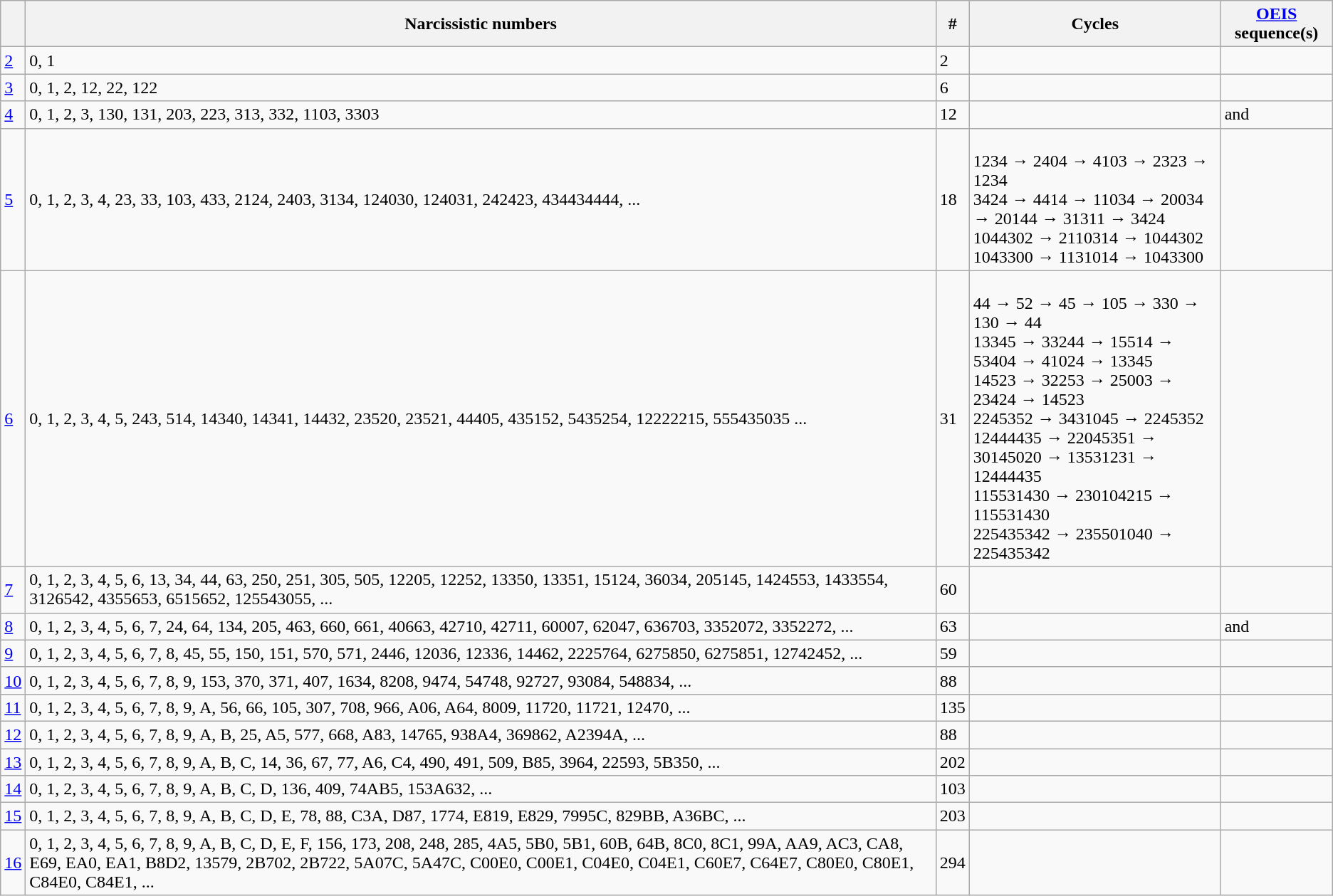<table class="wikitable">
<tr>
<th></th>
<th>Narcissistic numbers</th>
<th>#</th>
<th>Cycles</th>
<th><a href='#'>OEIS</a> sequence(s)</th>
</tr>
<tr -->
<td><a href='#'>2</a></td>
<td>0, 1</td>
<td>2</td>
<td></td>
<td></td>
</tr>
<tr -->
<td><a href='#'>3</a></td>
<td>0, 1, 2, 12, 22, 122</td>
<td>6</td>
<td></td>
<td></td>
</tr>
<tr -->
<td><a href='#'>4</a></td>
<td>0, 1, 2, 3, 130, 131, 203, 223, 313, 332, 1103, 3303</td>
<td>12</td>
<td></td>
<td> and </td>
</tr>
<tr -->
<td><a href='#'>5</a></td>
<td>0, 1, 2, 3, 4, 23, 33, 103, 433, 2124, 2403, 3134, 124030, 124031, 242423, 434434444, ...</td>
<td>18</td>
<td><br>1234 → 2404 → 4103 → 2323 → 1234<br>3424 → 4414 → 11034 → 20034 → 20144 → 31311 → 3424<br>1044302 → 2110314 → 1044302<br>1043300 → 1131014 → 1043300</td>
<td></td>
</tr>
<tr -->
<td><a href='#'>6</a></td>
<td>0, 1, 2, 3, 4, 5, 243, 514, 14340, 14341, 14432, 23520, 23521, 44405, 435152, 5435254, 12222215, 555435035 ...</td>
<td>31</td>
<td><br>44 → 52 → 45 → 105 → 330 → 130 → 44<br>13345 → 33244 → 15514 → 53404 → 41024 → 13345<br>14523 → 32253 → 25003 → 23424 → 14523<br>2245352 → 3431045 → 2245352<br>12444435 → 22045351 → 30145020 → 13531231 → 12444435<br>115531430 → 230104215 → 115531430<br>225435342 → 235501040 → 225435342</td>
<td></td>
</tr>
<tr -->
<td><a href='#'>7</a></td>
<td>0, 1, 2, 3, 4, 5, 6, 13, 34, 44, 63, 250, 251, 305, 505, 12205, 12252, 13350, 13351, 15124, 36034, 205145, 1424553, 1433554, 3126542, 4355653, 6515652, 125543055, ...</td>
<td>60</td>
<td></td>
<td></td>
</tr>
<tr -->
<td><a href='#'>8</a></td>
<td>0, 1, 2, 3, 4, 5, 6, 7, 24, 64, 134, 205, 463, 660, 661, 40663, 42710, 42711, 60007, 62047, 636703, 3352072, 3352272, ...</td>
<td>63</td>
<td></td>
<td> and </td>
</tr>
<tr -->
<td><a href='#'>9</a></td>
<td>0, 1, 2, 3, 4, 5, 6, 7, 8, 45, 55, 150, 151, 570, 571, 2446, 12036, 12336, 14462, 2225764, 6275850, 6275851, 12742452, ...</td>
<td>59</td>
<td></td>
<td></td>
</tr>
<tr -->
<td><a href='#'>10</a></td>
<td>0, 1, 2, 3, 4, 5, 6, 7, 8, 9, 153, 370, 371, 407, 1634, 8208, 9474, 54748, 92727, 93084, 548834, ...</td>
<td>88</td>
<td></td>
<td></td>
</tr>
<tr -->
<td><a href='#'>11</a></td>
<td>0, 1, 2, 3, 4, 5, 6, 7, 8, 9, A, 56, 66, 105, 307, 708, 966, A06, A64, 8009, 11720, 11721, 12470, ...</td>
<td>135</td>
<td></td>
<td></td>
</tr>
<tr -->
<td><a href='#'>12</a></td>
<td>0, 1, 2, 3, 4, 5, 6, 7, 8, 9, A, B, 25, A5, 577, 668, A83, 14765, 938A4, 369862, A2394A, ...</td>
<td>88</td>
<td></td>
<td></td>
</tr>
<tr -->
<td><a href='#'>13</a></td>
<td>0, 1, 2, 3, 4, 5, 6, 7, 8, 9, A, B, C, 14, 36, 67, 77, A6, C4, 490, 491, 509, B85, 3964, 22593, 5B350, ...</td>
<td>202</td>
<td></td>
<td></td>
</tr>
<tr -->
<td><a href='#'>14</a></td>
<td>0, 1, 2, 3, 4, 5, 6, 7, 8, 9, A, B, C, D, 136, 409, 74AB5, 153A632, ...</td>
<td>103</td>
<td></td>
<td></td>
</tr>
<tr -->
<td><a href='#'>15</a></td>
<td>0, 1, 2, 3, 4, 5, 6, 7, 8, 9, A, B, C, D, E, 78, 88, C3A, D87, 1774, E819, E829, 7995C, 829BB, A36BC, ...</td>
<td>203</td>
<td></td>
<td></td>
</tr>
<tr -->
<td><a href='#'>16</a></td>
<td>0, 1, 2, 3, 4, 5, 6, 7, 8, 9, A, B, C, D, E, F, 156, 173, 208, 248, 285, 4A5, 5B0, 5B1, 60B, 64B, 8C0, 8C1, 99A, AA9, AC3, CA8, E69, EA0, EA1, B8D2, 13579, 2B702, 2B722, 5A07C, 5A47C, C00E0, C00E1, C04E0, C04E1, C60E7, C64E7, C80E0, C80E1, C84E0, C84E1, ...</td>
<td>294</td>
<td></td>
<td></td>
</tr>
</table>
